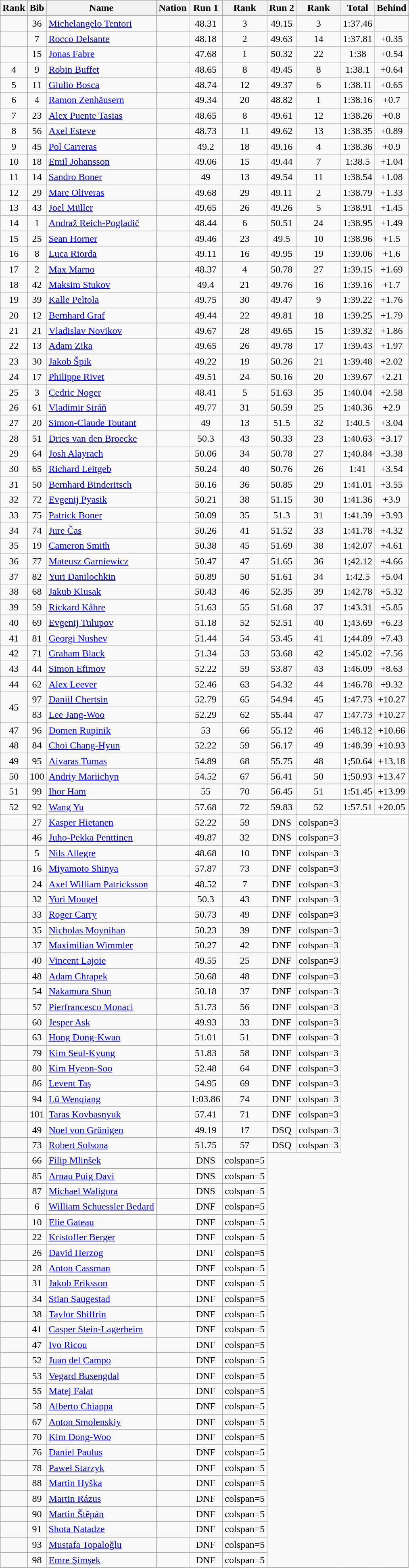<table class="wikitable sortable" style="text-align:center">
<tr>
<th>Rank</th>
<th>Bib</th>
<th>Name</th>
<th>Nation</th>
<th>Run 1</th>
<th>Rank</th>
<th>Run 2</th>
<th>Rank</th>
<th>Total</th>
<th>Behind</th>
</tr>
<tr>
<td></td>
<td>36</td>
<td align=left><a href='#'>Michelangelo Tentori</a></td>
<td align=left></td>
<td>48.31</td>
<td>3</td>
<td>49.15</td>
<td>3</td>
<td>1:37.46</td>
<td></td>
</tr>
<tr>
<td></td>
<td>7</td>
<td align=left><a href='#'>Rocco Delsante</a></td>
<td align=left></td>
<td>48.18</td>
<td>2</td>
<td>49.63</td>
<td>14</td>
<td>1:37.81</td>
<td>+0.35</td>
</tr>
<tr>
<td></td>
<td>15</td>
<td align=left><a href='#'>Jonas Fabre</a></td>
<td align=left></td>
<td>47.68</td>
<td>1</td>
<td>50.32</td>
<td>22</td>
<td>1:38</td>
<td>+0.54</td>
</tr>
<tr>
<td>4</td>
<td>9</td>
<td align=left><a href='#'>Robin Buffet</a></td>
<td align=left></td>
<td>48.65</td>
<td>8</td>
<td>49.45</td>
<td>8</td>
<td>1:38.1</td>
<td>+0.64</td>
</tr>
<tr>
<td>5</td>
<td>11</td>
<td align=left><a href='#'>Giulio Bosca</a></td>
<td align=left></td>
<td>48.74</td>
<td>12</td>
<td>49.37</td>
<td>6</td>
<td>1:38.11</td>
<td>+0.65</td>
</tr>
<tr>
<td>6</td>
<td>4</td>
<td align=left><a href='#'>Ramon Zenhäusern</a></td>
<td align=left></td>
<td>49.34</td>
<td>20</td>
<td>48.82</td>
<td>1</td>
<td>1:38.16</td>
<td>+0.7</td>
</tr>
<tr>
<td>7</td>
<td>23</td>
<td align=left><a href='#'>Alex Puente Tasias</a></td>
<td align=left></td>
<td>48.65</td>
<td>8</td>
<td>49.61</td>
<td>12</td>
<td>1:38.26</td>
<td>+0.8</td>
</tr>
<tr>
<td>8</td>
<td>56</td>
<td align=left><a href='#'>Axel Esteve</a></td>
<td align=left></td>
<td>48.73</td>
<td>11</td>
<td>49.62</td>
<td>13</td>
<td>1:38.35</td>
<td>+0.89</td>
</tr>
<tr>
<td>9</td>
<td>45</td>
<td align=left><a href='#'>Pol Carreras</a></td>
<td align=left></td>
<td>49.2</td>
<td>18</td>
<td>49.16</td>
<td>4</td>
<td>1:38.36</td>
<td>+0.9</td>
</tr>
<tr>
<td>10</td>
<td>18</td>
<td align=left><a href='#'>Emil Johansson</a></td>
<td align=left></td>
<td>49.06</td>
<td>15</td>
<td>49.44</td>
<td>7</td>
<td>1:38.5</td>
<td>+1.04</td>
</tr>
<tr>
<td>11</td>
<td>14</td>
<td align=left><a href='#'>Sandro Boner</a></td>
<td align=left></td>
<td>49</td>
<td>13</td>
<td>49.54</td>
<td>11</td>
<td>1:38.54</td>
<td>+1.08</td>
</tr>
<tr>
<td>12</td>
<td>29</td>
<td align=left><a href='#'>Marc Oliveras</a></td>
<td align=left></td>
<td>49.68</td>
<td>29</td>
<td>49.11</td>
<td>2</td>
<td>1:38.79</td>
<td>+1.33</td>
</tr>
<tr>
<td>13</td>
<td>43</td>
<td align=left><a href='#'>Joel Müller</a></td>
<td align=left></td>
<td>49.65</td>
<td>26</td>
<td>49.26</td>
<td>5</td>
<td>1:38.91</td>
<td>+1.45</td>
</tr>
<tr>
<td>14</td>
<td>1</td>
<td align=left><a href='#'>Andraž Reich-Pogladič</a></td>
<td align=left></td>
<td>48.44</td>
<td>6</td>
<td>50.51</td>
<td>24</td>
<td>1:38.95</td>
<td>+1.49</td>
</tr>
<tr>
<td>15</td>
<td>25</td>
<td align=left><a href='#'>Sean Horner</a></td>
<td align=left></td>
<td>49.46</td>
<td>23</td>
<td>49.5</td>
<td>10</td>
<td>1:38.96</td>
<td>+1.5</td>
</tr>
<tr>
<td>16</td>
<td>8</td>
<td align=left><a href='#'>Luca Riorda</a></td>
<td align=left></td>
<td>49.11</td>
<td>16</td>
<td>49.95</td>
<td>19</td>
<td>1:39.06</td>
<td>+1.6</td>
</tr>
<tr>
<td>17</td>
<td>2</td>
<td align=left><a href='#'>Max Marno</a></td>
<td align=left></td>
<td>48.37</td>
<td>4</td>
<td>50.78</td>
<td>27</td>
<td>1:39.15</td>
<td>+1.69</td>
</tr>
<tr>
<td>18</td>
<td>42</td>
<td align=left><a href='#'>Maksim Stukov</a></td>
<td align=left></td>
<td>49.4</td>
<td>21</td>
<td>49.76</td>
<td>16</td>
<td>1:39.16</td>
<td>+1.7</td>
</tr>
<tr>
<td>19</td>
<td>39</td>
<td align=left><a href='#'>Kalle Peltola</a></td>
<td align=left></td>
<td>49.75</td>
<td>30</td>
<td>49.47</td>
<td>9</td>
<td>1:39.22</td>
<td>+1.76</td>
</tr>
<tr>
<td>20</td>
<td>12</td>
<td align=left><a href='#'>Bernhard Graf</a></td>
<td align=left></td>
<td>49.44</td>
<td>22</td>
<td>49.81</td>
<td>18</td>
<td>1:39.25</td>
<td>+1.79</td>
</tr>
<tr>
<td>21</td>
<td>21</td>
<td align=left><a href='#'>Vladislav Novikov</a></td>
<td align=left></td>
<td>49.67</td>
<td>28</td>
<td>49.65</td>
<td>15</td>
<td>1:39.32</td>
<td>+1.86</td>
</tr>
<tr>
<td>22</td>
<td>13</td>
<td align=left><a href='#'>Adam Zika</a></td>
<td align=left></td>
<td>49.65</td>
<td>26</td>
<td>49.78</td>
<td>17</td>
<td>1:39.43</td>
<td>+1.97</td>
</tr>
<tr>
<td>23</td>
<td>30</td>
<td align=left><a href='#'>Jakob Špik</a></td>
<td align=left></td>
<td>49.22</td>
<td>19</td>
<td>50.26</td>
<td>21</td>
<td>1:39.48</td>
<td>+2.02</td>
</tr>
<tr>
<td>24</td>
<td>17</td>
<td align=left><a href='#'>Philippe Rivet</a></td>
<td align=left></td>
<td>49.51</td>
<td>24</td>
<td>50.16</td>
<td>20</td>
<td>1:39.67</td>
<td>+2.21</td>
</tr>
<tr>
<td>25</td>
<td>3</td>
<td align=left><a href='#'>Cedric Noger</a></td>
<td align=left></td>
<td>48.41</td>
<td>5</td>
<td>51.63</td>
<td>35</td>
<td>1:40.04</td>
<td>+2.58</td>
</tr>
<tr>
<td>26</td>
<td>61</td>
<td align=left><a href='#'>Vladimir Siráň</a></td>
<td align=left></td>
<td>49.77</td>
<td>31</td>
<td>50.59</td>
<td>25</td>
<td>1:40.36</td>
<td>+2.9</td>
</tr>
<tr>
<td>27</td>
<td>20</td>
<td align=left><a href='#'>Simon-Claude Toutant</a></td>
<td align=left></td>
<td>49</td>
<td>13</td>
<td>51.5</td>
<td>32</td>
<td>1:40.5</td>
<td>+3.04</td>
</tr>
<tr>
<td>28</td>
<td>51</td>
<td align=left><a href='#'>Dries van den Broecke</a></td>
<td align=left></td>
<td>50.3</td>
<td>43</td>
<td>50.33</td>
<td>23</td>
<td>1:40.63</td>
<td>+3.17</td>
</tr>
<tr>
<td>29</td>
<td>64</td>
<td align=left><a href='#'>Josh Alayrach</a></td>
<td align=left></td>
<td>50.06</td>
<td>34</td>
<td>50.78</td>
<td>27</td>
<td>1;40.84</td>
<td>+3.38</td>
</tr>
<tr>
<td>30</td>
<td>65</td>
<td align=left><a href='#'>Richard Leitgeb</a></td>
<td align=left></td>
<td>50.24</td>
<td>40</td>
<td>50.76</td>
<td>26</td>
<td>1:41</td>
<td>+3.54</td>
</tr>
<tr>
<td>31</td>
<td>50</td>
<td align=left><a href='#'>Bernhard Binderitsch</a></td>
<td align=left></td>
<td>50.16</td>
<td>36</td>
<td>50.85</td>
<td>29</td>
<td>1:41.01</td>
<td>+3.55</td>
</tr>
<tr>
<td>32</td>
<td>72</td>
<td align=left><a href='#'>Evgenij Pyasik</a></td>
<td align=left></td>
<td>50.21</td>
<td>38</td>
<td>51.15</td>
<td>30</td>
<td>1:41.36</td>
<td>+3.9</td>
</tr>
<tr>
<td>33</td>
<td>75</td>
<td align=left><a href='#'>Patrick Boner</a></td>
<td align=left></td>
<td>50.09</td>
<td>35</td>
<td>51.3</td>
<td>31</td>
<td>1:41.39</td>
<td>+3.93</td>
</tr>
<tr>
<td>34</td>
<td>74</td>
<td align=left><a href='#'>Jure Čas</a></td>
<td align=left></td>
<td>50.26</td>
<td>41</td>
<td>51.52</td>
<td>33</td>
<td>1:41.78</td>
<td>+4.32</td>
</tr>
<tr>
<td>35</td>
<td>19</td>
<td align=left><a href='#'>Cameron Smith</a></td>
<td align=left></td>
<td>50.38</td>
<td>45</td>
<td>51.69</td>
<td>38</td>
<td>1:42.07</td>
<td>+4.61</td>
</tr>
<tr>
<td>36</td>
<td>77</td>
<td align=left><a href='#'>Mateusz Garniewicz</a></td>
<td align=left></td>
<td>50.47</td>
<td>47</td>
<td>51.65</td>
<td>36</td>
<td>1;42.12</td>
<td>+4.66</td>
</tr>
<tr>
<td>37</td>
<td>82</td>
<td align=left><a href='#'>Yuri Danilochkin</a></td>
<td align=left></td>
<td>50.89</td>
<td>50</td>
<td>51.61</td>
<td>34</td>
<td>1:42.5</td>
<td>+5.04</td>
</tr>
<tr>
<td>38</td>
<td>68</td>
<td align=left><a href='#'>Jakub Klusak</a></td>
<td align=left></td>
<td>50.43</td>
<td>46</td>
<td>52.35</td>
<td>39</td>
<td>1:42.78</td>
<td>+5.32</td>
</tr>
<tr>
<td>39</td>
<td>59</td>
<td align=left><a href='#'>Rickard Kåhre</a></td>
<td align=left></td>
<td>51.63</td>
<td>55</td>
<td>51.68</td>
<td>37</td>
<td>1:43.31</td>
<td>+5.85</td>
</tr>
<tr>
<td>40</td>
<td>69</td>
<td align=left><a href='#'>Evgenij Tulupov</a></td>
<td align=left></td>
<td>51.18</td>
<td>52</td>
<td>52.51</td>
<td>40</td>
<td>1;43.69</td>
<td>+6.23</td>
</tr>
<tr>
<td>41</td>
<td>81</td>
<td align=left><a href='#'>Georgi Nushev</a></td>
<td align=left></td>
<td>51.44</td>
<td>54</td>
<td>53.45</td>
<td>41</td>
<td>1;44.89</td>
<td>+7.43</td>
</tr>
<tr>
<td>42</td>
<td>71</td>
<td align=left><a href='#'>Graham Black</a></td>
<td align=left></td>
<td>51.34</td>
<td>53</td>
<td>53.68</td>
<td>42</td>
<td>1:45.02</td>
<td>+7.56</td>
</tr>
<tr>
<td>43</td>
<td>44</td>
<td align=left><a href='#'>Simon Efimov</a></td>
<td align=left></td>
<td>52.22</td>
<td>59</td>
<td>53.87</td>
<td>43</td>
<td>1:46.09</td>
<td>+8.63</td>
</tr>
<tr>
<td>44</td>
<td>62</td>
<td align=left><a href='#'>Alex Leever</a></td>
<td align=left></td>
<td>52.46</td>
<td>63</td>
<td>54.32</td>
<td>44</td>
<td>1:46.78</td>
<td>+9.32</td>
</tr>
<tr>
<td rowspan=2>45</td>
<td>97</td>
<td align=left><a href='#'>Daniil Chertsin</a></td>
<td align=left></td>
<td>52.79</td>
<td>65</td>
<td>54.94</td>
<td>45</td>
<td>1:47.73</td>
<td>+10.27</td>
</tr>
<tr>
<td>83</td>
<td align=left><a href='#'>Lee Jang-Woo</a></td>
<td align=left></td>
<td>52.29</td>
<td>62</td>
<td>55.44</td>
<td>47</td>
<td>1:47.73</td>
<td>+10.27</td>
</tr>
<tr>
<td>47</td>
<td>96</td>
<td align=left><a href='#'>Domen Rupinik</a></td>
<td align=left></td>
<td>53</td>
<td>66</td>
<td>55.12</td>
<td>46</td>
<td>1:48.12</td>
<td>+10.66</td>
</tr>
<tr>
<td>48</td>
<td>84</td>
<td align=left><a href='#'>Choi Chang-Hyun</a></td>
<td align=left></td>
<td>52.22</td>
<td>59</td>
<td>56.17</td>
<td>49</td>
<td>1:48.39</td>
<td>+10.93</td>
</tr>
<tr>
<td>49</td>
<td>95</td>
<td align=left><a href='#'>Aivaras Tumas</a></td>
<td align=left></td>
<td>54.89</td>
<td>68</td>
<td>55.75</td>
<td>48</td>
<td>1;50.64</td>
<td>+13.18</td>
</tr>
<tr>
<td>50</td>
<td>100</td>
<td align=left><a href='#'>Andriy Mariichyn</a></td>
<td align=left></td>
<td>54.52</td>
<td>67</td>
<td>56.41</td>
<td>50</td>
<td>1;50.93</td>
<td>+13.47</td>
</tr>
<tr>
<td>51</td>
<td>99</td>
<td align=left><a href='#'>Ihor Ham</a></td>
<td align=left></td>
<td>55</td>
<td>70</td>
<td>56.45</td>
<td>51</td>
<td>1:51.45</td>
<td>+13.99</td>
</tr>
<tr>
<td>52</td>
<td>92</td>
<td align=left><a href='#'>Wang Yu</a></td>
<td align=left></td>
<td>57.68</td>
<td>72</td>
<td>59.83</td>
<td>52</td>
<td>1:57.51</td>
<td>+20.05</td>
</tr>
<tr>
<td></td>
<td>27</td>
<td align=left><a href='#'>Kasper Hietanen</a></td>
<td align=left></td>
<td>52.22</td>
<td>59</td>
<td>DNS</td>
<td>colspan=3 </td>
</tr>
<tr>
<td></td>
<td>46</td>
<td align=left><a href='#'>Juho-Pekka Penttinen</a></td>
<td align=left></td>
<td>49.87</td>
<td>32</td>
<td>DNS</td>
<td>colspan=3 </td>
</tr>
<tr>
<td></td>
<td>5</td>
<td align=left><a href='#'>Nils Allegre</a></td>
<td align=left></td>
<td>48.68</td>
<td>10</td>
<td>DNF</td>
<td>colspan=3 </td>
</tr>
<tr>
<td></td>
<td>16</td>
<td align=left><a href='#'>Miyamoto Shinya</a></td>
<td align=left></td>
<td>57.87</td>
<td>73</td>
<td>DNF</td>
<td>colspan=3 </td>
</tr>
<tr>
<td></td>
<td>24</td>
<td align=left><a href='#'>Axel William Patricksson</a></td>
<td align=left></td>
<td>48.52</td>
<td>7</td>
<td>DNF</td>
<td>colspan=3 </td>
</tr>
<tr>
<td></td>
<td>32</td>
<td align=left><a href='#'>Yuri Mougel</a></td>
<td align=left></td>
<td>50.3</td>
<td>43</td>
<td>DNF</td>
<td>colspan=3 </td>
</tr>
<tr>
<td></td>
<td>33</td>
<td align=left><a href='#'>Roger Carry</a></td>
<td align=left></td>
<td>50.73</td>
<td>49</td>
<td>DNF</td>
<td>colspan=3 </td>
</tr>
<tr>
<td></td>
<td>35</td>
<td align=left><a href='#'>Nicholas Moynihan</a></td>
<td align=left></td>
<td>50.23</td>
<td>39</td>
<td>DNF</td>
<td>colspan=3 </td>
</tr>
<tr>
<td></td>
<td>37</td>
<td align=left><a href='#'>Maximilian Wimmler</a></td>
<td align=left></td>
<td>50.27</td>
<td>42</td>
<td>DNF</td>
<td>colspan=3 </td>
</tr>
<tr>
<td></td>
<td>40</td>
<td align=left><a href='#'>Vincent Lajoie</a></td>
<td align=left></td>
<td>49.55</td>
<td>25</td>
<td>DNF</td>
<td>colspan=3 </td>
</tr>
<tr>
<td></td>
<td>48</td>
<td align=left><a href='#'>Adam Chrapek</a></td>
<td align=left></td>
<td>50.68</td>
<td>48</td>
<td>DNF</td>
<td>colspan=3 </td>
</tr>
<tr>
<td></td>
<td>54</td>
<td align=left><a href='#'>Nakamura Shun</a></td>
<td align=left></td>
<td>50.18</td>
<td>37</td>
<td>DNF</td>
<td>colspan=3 </td>
</tr>
<tr>
<td></td>
<td>57</td>
<td align=left><a href='#'>Pierfrancesco Monaci</a></td>
<td align=left></td>
<td>51.73</td>
<td>56</td>
<td>DNF</td>
<td>colspan=3 </td>
</tr>
<tr>
<td></td>
<td>60</td>
<td align=left><a href='#'>Jesper Ask</a></td>
<td align=left></td>
<td>49.93</td>
<td>33</td>
<td>DNF</td>
<td>colspan=3 </td>
</tr>
<tr>
<td></td>
<td>63</td>
<td align=left><a href='#'>Hong Dong-Kwan</a></td>
<td align=left></td>
<td>51.01</td>
<td>51</td>
<td>DNF</td>
<td>colspan=3 </td>
</tr>
<tr>
<td></td>
<td>79</td>
<td align=left><a href='#'>Kim Seul-Kyung</a></td>
<td align=left></td>
<td>51.83</td>
<td>58</td>
<td>DNF</td>
<td>colspan=3 </td>
</tr>
<tr>
<td></td>
<td>80</td>
<td align=left><a href='#'>Kim Hyeon-Soo</a></td>
<td align=left></td>
<td>52.48</td>
<td>64</td>
<td>DNF</td>
<td>colspan=3 </td>
</tr>
<tr>
<td></td>
<td>86</td>
<td align=left><a href='#'>Levent Taş</a></td>
<td align=left></td>
<td>54.95</td>
<td>69</td>
<td>DNF</td>
<td>colspan=3 </td>
</tr>
<tr>
<td></td>
<td>94</td>
<td align=left><a href='#'>Lü Wenqiang</a></td>
<td align=left></td>
<td>1:03.86</td>
<td>74</td>
<td>DNF</td>
<td>colspan=3 </td>
</tr>
<tr>
<td></td>
<td>101</td>
<td align=left><a href='#'>Taras Kovbasnyuk</a></td>
<td align=left></td>
<td>57.41</td>
<td>71</td>
<td>DNF</td>
<td>colspan=3 </td>
</tr>
<tr>
<td></td>
<td>49</td>
<td align=left><a href='#'>Noel von Grünigen</a></td>
<td align=left></td>
<td>49.19</td>
<td>17</td>
<td>DSQ</td>
<td>colspan=3 </td>
</tr>
<tr>
<td></td>
<td>73</td>
<td align=left><a href='#'>Robert Solsona</a></td>
<td align=left></td>
<td>51.75</td>
<td>57</td>
<td>DSQ</td>
<td>colspan=3 </td>
</tr>
<tr>
<td></td>
<td>66</td>
<td align=left><a href='#'>Filip Mlinšek</a></td>
<td align=left></td>
<td>DNS</td>
<td>colspan=5 </td>
</tr>
<tr>
<td></td>
<td>85</td>
<td align=left><a href='#'>Arnau Puig Davi</a></td>
<td align=left></td>
<td>DNS</td>
<td>colspan=5 </td>
</tr>
<tr>
<td></td>
<td>87</td>
<td align=left><a href='#'>Michael Waligora</a></td>
<td align=left></td>
<td>DNS</td>
<td>colspan=5 </td>
</tr>
<tr>
<td></td>
<td>6</td>
<td align=left><a href='#'>William Schuessler Bedard</a></td>
<td align=left></td>
<td>DNF</td>
<td>colspan=5 </td>
</tr>
<tr>
<td></td>
<td>10</td>
<td align=left><a href='#'>Elie Gateau</a></td>
<td align=left></td>
<td>DNF</td>
<td>colspan=5 </td>
</tr>
<tr>
<td></td>
<td>22</td>
<td align=left><a href='#'>Kristoffer Berger</a></td>
<td align=left></td>
<td>DNF</td>
<td>colspan=5 </td>
</tr>
<tr>
<td></td>
<td>26</td>
<td align=left><a href='#'>David Herzog</a></td>
<td align=left></td>
<td>DNF</td>
<td>colspan=5 </td>
</tr>
<tr>
<td></td>
<td>28</td>
<td align=left><a href='#'>Anton Cassman</a></td>
<td align=left></td>
<td>DNF</td>
<td>colspan=5 </td>
</tr>
<tr>
<td></td>
<td>31</td>
<td align=left><a href='#'>Jakob Eriksson</a></td>
<td align=left></td>
<td>DNF</td>
<td>colspan=5 </td>
</tr>
<tr>
<td></td>
<td>34</td>
<td align=left><a href='#'>Stian Saugestad</a></td>
<td align=left></td>
<td>DNF</td>
<td>colspan=5 </td>
</tr>
<tr>
<td></td>
<td>38</td>
<td align=left><a href='#'>Taylor Shiffrin</a></td>
<td align=left></td>
<td>DNF</td>
<td>colspan=5 </td>
</tr>
<tr>
<td></td>
<td>41</td>
<td align=left><a href='#'>Casper Stein-Lagerheim</a></td>
<td align=left></td>
<td>DNF</td>
<td>colspan=5 </td>
</tr>
<tr>
<td></td>
<td>47</td>
<td align=left><a href='#'>Ivo Ricou</a></td>
<td align=left></td>
<td>DNF</td>
<td>colspan=5 </td>
</tr>
<tr>
<td></td>
<td>52</td>
<td align=left><a href='#'>Juan del Campo</a></td>
<td align=left></td>
<td>DNF</td>
<td>colspan=5 </td>
</tr>
<tr>
<td></td>
<td>53</td>
<td align=left><a href='#'>Vegard Busengdal</a></td>
<td align=left></td>
<td>DNF</td>
<td>colspan=5 </td>
</tr>
<tr>
<td></td>
<td>55</td>
<td align=left><a href='#'>Matej Falat</a></td>
<td align=left></td>
<td>DNF</td>
<td>colspan=5 </td>
</tr>
<tr>
<td></td>
<td>58</td>
<td align=left><a href='#'>Alberto Chiappa</a></td>
<td align=left></td>
<td>DNF</td>
<td>colspan=5 </td>
</tr>
<tr>
<td></td>
<td>67</td>
<td align=left><a href='#'>Anton Smolenskiy</a></td>
<td align=left></td>
<td>DNF</td>
<td>colspan=5 </td>
</tr>
<tr>
<td></td>
<td>70</td>
<td align=left><a href='#'>Kim Dong-Woo</a></td>
<td align=left></td>
<td>DNF</td>
<td>colspan=5 </td>
</tr>
<tr>
<td></td>
<td>76</td>
<td align=left><a href='#'>Daniel Paulus</a></td>
<td align=left></td>
<td>DNF</td>
<td>colspan=5 </td>
</tr>
<tr>
<td></td>
<td>78</td>
<td align=left><a href='#'>Paweł Starzyk</a></td>
<td align=left></td>
<td>DNF</td>
<td>colspan=5 </td>
</tr>
<tr>
<td></td>
<td>88</td>
<td align=left><a href='#'>Martin Hyška</a></td>
<td align=left></td>
<td>DNF</td>
<td>colspan=5 </td>
</tr>
<tr>
<td></td>
<td>89</td>
<td align=left><a href='#'>Martin Rázus</a></td>
<td align=left></td>
<td>DNF</td>
<td>colspan=5 </td>
</tr>
<tr>
<td></td>
<td>90</td>
<td align=left><a href='#'>Martin Štĕpán</a></td>
<td align=left></td>
<td>DNF</td>
<td>colspan=5 </td>
</tr>
<tr>
<td></td>
<td>91</td>
<td align=left><a href='#'>Shota Natadze</a></td>
<td align=left></td>
<td>DNF</td>
<td>colspan=5 </td>
</tr>
<tr>
<td></td>
<td>93</td>
<td align=left><a href='#'>Mustafa Topaloğlu</a></td>
<td align=left></td>
<td>DNF</td>
<td>colspan=5 </td>
</tr>
<tr>
<td></td>
<td>98</td>
<td align=left><a href='#'>Emre Şimşek</a></td>
<td align=left></td>
<td>DNF</td>
<td>colspan=5 </td>
</tr>
</table>
